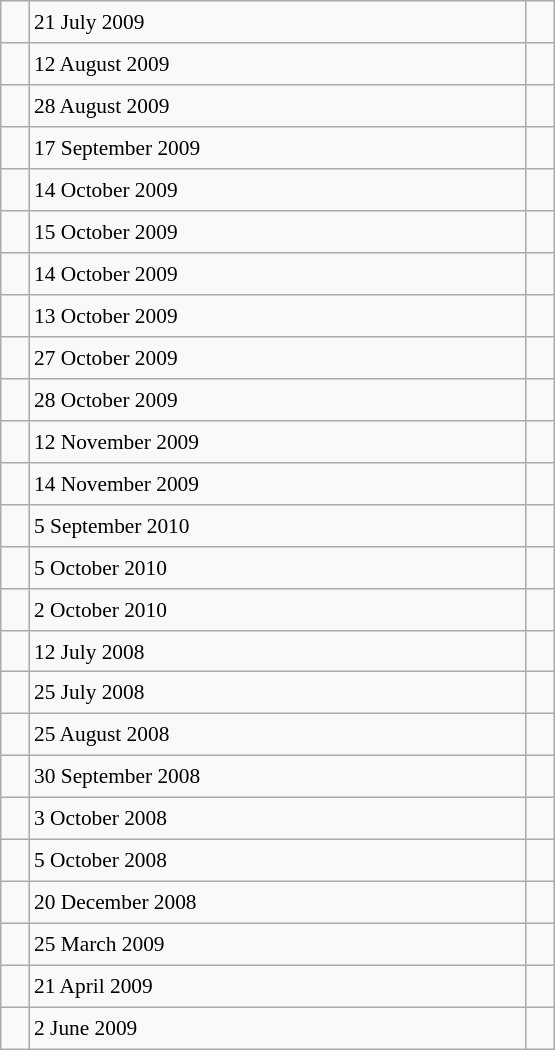<table class="wikitable" style="font-size: 89%; float: left; width: 26em; margin-right: 1em; height: 700px">
<tr>
<td></td>
<td>21 July 2009</td>
<td></td>
</tr>
<tr>
<td></td>
<td>12 August 2009</td>
<td></td>
</tr>
<tr>
<td></td>
<td>28 August 2009</td>
<td></td>
</tr>
<tr>
<td></td>
<td>17 September 2009</td>
<td></td>
</tr>
<tr>
<td></td>
<td>14 October 2009</td>
<td></td>
</tr>
<tr>
<td></td>
<td>15 October 2009</td>
<td></td>
</tr>
<tr>
<td></td>
<td>14 October 2009</td>
<td></td>
</tr>
<tr>
<td></td>
<td>13 October 2009</td>
<td></td>
</tr>
<tr>
<td></td>
<td>27 October 2009</td>
<td></td>
</tr>
<tr>
<td></td>
<td>28 October 2009</td>
<td></td>
</tr>
<tr>
<td></td>
<td>12 November 2009</td>
<td></td>
</tr>
<tr>
<td></td>
<td>14 November 2009</td>
<td></td>
</tr>
<tr>
<td></td>
<td>5 September 2010</td>
<td></td>
</tr>
<tr>
<td></td>
<td>5 October 2010</td>
<td></td>
</tr>
<tr>
<td></td>
<td>2 October 2010</td>
<td></td>
</tr>
<tr>
<td></td>
<td>12 July 2008</td>
<td></td>
</tr>
<tr>
<td></td>
<td>25 July 2008</td>
<td></td>
</tr>
<tr>
<td></td>
<td>25 August 2008</td>
<td></td>
</tr>
<tr>
<td></td>
<td>30 September 2008</td>
<td></td>
</tr>
<tr>
<td></td>
<td>3 October 2008</td>
<td></td>
</tr>
<tr>
<td></td>
<td>5 October 2008</td>
<td></td>
</tr>
<tr>
<td></td>
<td>20 December 2008</td>
<td></td>
</tr>
<tr>
<td></td>
<td>25 March 2009</td>
<td></td>
</tr>
<tr>
<td></td>
<td>21 April 2009</td>
<td></td>
</tr>
<tr>
<td></td>
<td>2 June 2009</td>
<td></td>
</tr>
</table>
